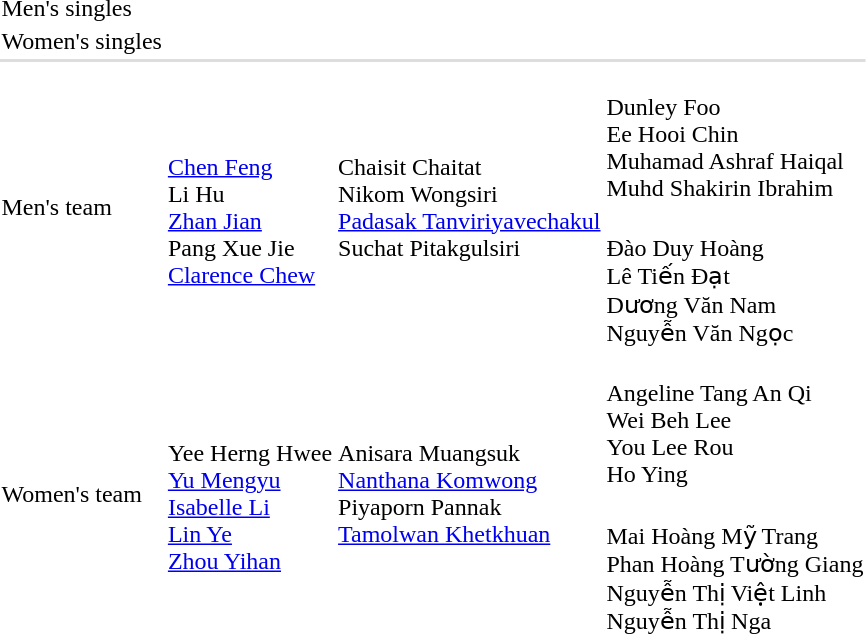<table>
<tr>
<td rowspan=2>Men's singles <br></td>
<td rowspan=2></td>
<td rowspan=2></td>
<td></td>
</tr>
<tr>
<td></td>
</tr>
<tr>
<td rowspan=2>Women's singles <br></td>
<td rowspan=2></td>
<td rowspan=2></td>
<td></td>
</tr>
<tr>
<td></td>
</tr>
<tr bgcolor=#DDDDDD>
<td colspan=7></td>
</tr>
<tr>
<td rowspan=2>Men's team <br></td>
<td rowspan=2><br><a href='#'>Chen Feng</a><br>Li Hu<br><a href='#'>Zhan Jian</a><br>Pang Xue Jie<br><a href='#'>Clarence Chew</a></td>
<td rowspan=2><br>Chaisit Chaitat<br>Nikom Wongsiri<br><a href='#'>Padasak Tanviriyavechakul</a><br>Suchat Pitakgulsiri<br><br></td>
<td><br>Dunley Foo<br>Ee Hooi Chin<br>Muhamad Ashraf Haiqal<br>Muhd Shakirin Ibrahim</td>
</tr>
<tr>
<td><br>Đào Duy Hoàng<br>Lê Tiến Đạt<br>Dương Văn Nam<br>Nguyễn Văn Ngọc</td>
</tr>
<tr>
<td rowspan=2>Women's team <br></td>
<td rowspan=2><br>Yee Herng Hwee<br><a href='#'>Yu Mengyu</a><br><a href='#'>Isabelle Li</a><br><a href='#'>Lin Ye</a><br><a href='#'>Zhou Yihan</a></td>
<td rowspan=2><br>Anisara Muangsuk<br><a href='#'>Nanthana Komwong</a><br>Piyaporn Pannak<br><a href='#'>Tamolwan Khetkhuan</a><br><br></td>
<td><br>Angeline Tang An Qi<br>Wei Beh Lee<br>You Lee Rou<br>Ho Ying</td>
</tr>
<tr>
<td><br>Mai Hoàng Mỹ Trang<br>Phan Hoàng Tường Giang<br>Nguyễn Thị Việt Linh<br>Nguyễn Thị Nga</td>
</tr>
</table>
